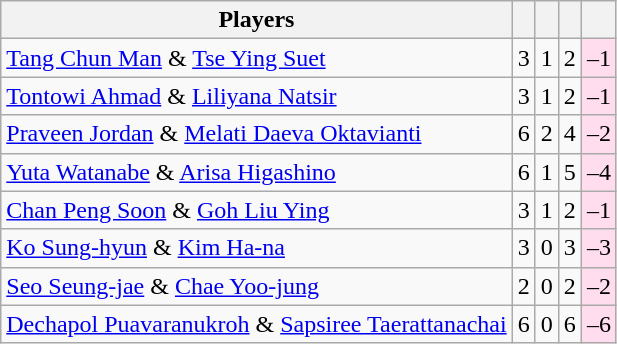<table class="sortable wikitable" style="text-align:center">
<tr>
<th>Players</th>
<th></th>
<th></th>
<th></th>
<th></th>
</tr>
<tr>
<td align="left"> <a href='#'>Tang Chun Man</a> & <a href='#'>Tse Ying Suet</a></td>
<td>3</td>
<td>1</td>
<td>2</td>
<td bgcolor="#ffddee">–1</td>
</tr>
<tr>
<td align="left"> <a href='#'>Tontowi Ahmad</a> & <a href='#'>Liliyana Natsir</a></td>
<td>3</td>
<td>1</td>
<td>2</td>
<td bgcolor="#ffddee">–1</td>
</tr>
<tr>
<td align="left"> <a href='#'>Praveen Jordan</a> & <a href='#'>Melati Daeva Oktavianti</a></td>
<td>6</td>
<td>2</td>
<td>4</td>
<td bgcolor="#ffddee">–2</td>
</tr>
<tr>
<td align="left"> <a href='#'>Yuta Watanabe</a> & <a href='#'>Arisa Higashino</a></td>
<td>6</td>
<td>1</td>
<td>5</td>
<td bgcolor="#ffddee">–4</td>
</tr>
<tr>
<td align="left"> <a href='#'>Chan Peng Soon</a> & <a href='#'>Goh Liu Ying</a></td>
<td>3</td>
<td>1</td>
<td>2</td>
<td bgcolor="#ffddee">–1</td>
</tr>
<tr>
<td align="left"> <a href='#'>Ko Sung-hyun</a> & <a href='#'>Kim Ha-na</a></td>
<td>3</td>
<td>0</td>
<td>3</td>
<td bgcolor="#ffddee">–3</td>
</tr>
<tr>
<td align="left"> <a href='#'>Seo Seung-jae</a> & <a href='#'>Chae Yoo-jung</a></td>
<td>2</td>
<td>0</td>
<td>2</td>
<td bgcolor="#ffddee">–2</td>
</tr>
<tr>
<td align="left"> <a href='#'>Dechapol Puavaranukroh</a> & <a href='#'>Sapsiree Taerattanachai</a></td>
<td>6</td>
<td>0</td>
<td>6</td>
<td bgcolor="#ffddee">–6</td>
</tr>
</table>
